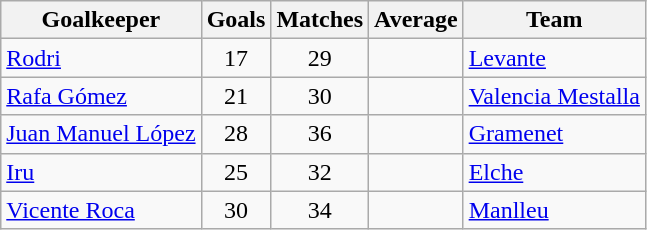<table class="wikitable sortable">
<tr>
<th>Goalkeeper</th>
<th>Goals</th>
<th>Matches</th>
<th>Average</th>
<th>Team</th>
</tr>
<tr>
<td> <a href='#'>Rodri</a></td>
<td align=center>17</td>
<td align=center>29</td>
<td align=center></td>
<td><a href='#'>Levante</a></td>
</tr>
<tr>
<td> <a href='#'>Rafa Gómez</a></td>
<td align=center>21</td>
<td align=center>30</td>
<td align=center></td>
<td><a href='#'>Valencia Mestalla</a></td>
</tr>
<tr>
<td> <a href='#'>Juan Manuel López</a></td>
<td align=center>28</td>
<td align=center>36</td>
<td align=center></td>
<td><a href='#'>Gramenet</a></td>
</tr>
<tr>
<td> <a href='#'>Iru</a></td>
<td align=center>25</td>
<td align=center>32</td>
<td align=center></td>
<td><a href='#'>Elche</a></td>
</tr>
<tr>
<td> <a href='#'>Vicente Roca</a></td>
<td align=center>30</td>
<td align=center>34</td>
<td align=center></td>
<td><a href='#'>Manlleu</a></td>
</tr>
</table>
